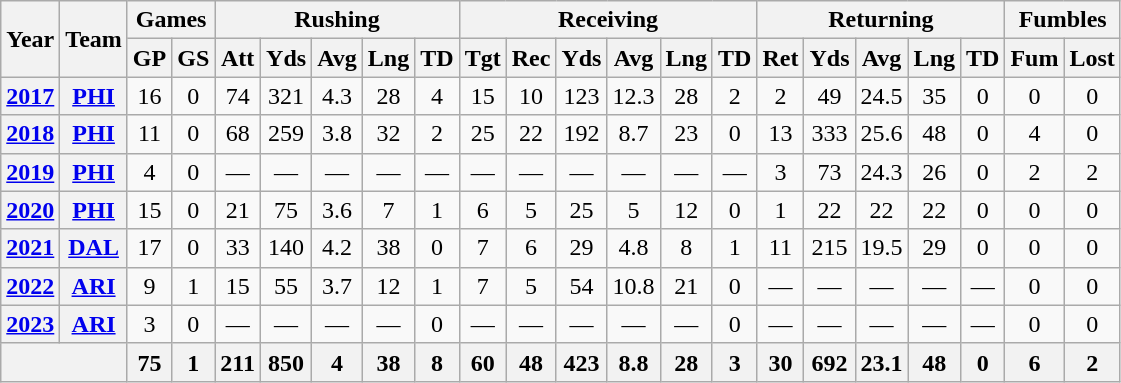<table class="wikitable" style="text-align: center;">
<tr>
<th rowspan="2">Year</th>
<th rowspan="2">Team</th>
<th colspan="2">Games</th>
<th colspan="5">Rushing</th>
<th colspan="6">Receiving</th>
<th colspan="5">Returning</th>
<th colspan="2">Fumbles</th>
</tr>
<tr>
<th>GP</th>
<th>GS</th>
<th>Att</th>
<th>Yds</th>
<th>Avg</th>
<th>Lng</th>
<th>TD</th>
<th>Tgt</th>
<th>Rec</th>
<th>Yds</th>
<th>Avg</th>
<th>Lng</th>
<th>TD</th>
<th>Ret</th>
<th>Yds</th>
<th>Avg</th>
<th>Lng</th>
<th>TD</th>
<th>Fum</th>
<th>Lost</th>
</tr>
<tr>
<th><a href='#'>2017</a></th>
<th><a href='#'>PHI</a></th>
<td>16</td>
<td>0</td>
<td>74</td>
<td>321</td>
<td>4.3</td>
<td>28</td>
<td>4</td>
<td>15</td>
<td>10</td>
<td>123</td>
<td>12.3</td>
<td>28</td>
<td>2</td>
<td>2</td>
<td>49</td>
<td>24.5</td>
<td>35</td>
<td>0</td>
<td>0</td>
<td>0</td>
</tr>
<tr>
<th><a href='#'>2018</a></th>
<th><a href='#'>PHI</a></th>
<td>11</td>
<td>0</td>
<td>68</td>
<td>259</td>
<td>3.8</td>
<td>32</td>
<td>2</td>
<td>25</td>
<td>22</td>
<td>192</td>
<td>8.7</td>
<td>23</td>
<td>0</td>
<td>13</td>
<td>333</td>
<td>25.6</td>
<td>48</td>
<td>0</td>
<td>4</td>
<td>0</td>
</tr>
<tr>
<th><a href='#'>2019</a></th>
<th><a href='#'>PHI</a></th>
<td>4</td>
<td>0</td>
<td>—</td>
<td>—</td>
<td>—</td>
<td>—</td>
<td>—</td>
<td>—</td>
<td>—</td>
<td>—</td>
<td>—</td>
<td>—</td>
<td>—</td>
<td>3</td>
<td>73</td>
<td>24.3</td>
<td>26</td>
<td>0</td>
<td>2</td>
<td>2</td>
</tr>
<tr>
<th><a href='#'>2020</a></th>
<th><a href='#'>PHI</a></th>
<td>15</td>
<td>0</td>
<td>21</td>
<td>75</td>
<td>3.6</td>
<td>7</td>
<td>1</td>
<td>6</td>
<td>5</td>
<td>25</td>
<td>5</td>
<td>12</td>
<td>0</td>
<td>1</td>
<td>22</td>
<td>22</td>
<td>22</td>
<td>0</td>
<td>0</td>
<td>0</td>
</tr>
<tr>
<th><a href='#'>2021</a></th>
<th><a href='#'>DAL</a></th>
<td>17</td>
<td>0</td>
<td>33</td>
<td>140</td>
<td>4.2</td>
<td>38</td>
<td>0</td>
<td>7</td>
<td>6</td>
<td>29</td>
<td>4.8</td>
<td>8</td>
<td>1</td>
<td>11</td>
<td>215</td>
<td>19.5</td>
<td>29</td>
<td>0</td>
<td>0</td>
<td>0</td>
</tr>
<tr>
<th><a href='#'>2022</a></th>
<th><a href='#'>ARI</a></th>
<td>9</td>
<td>1</td>
<td>15</td>
<td>55</td>
<td>3.7</td>
<td>12</td>
<td>1</td>
<td>7</td>
<td>5</td>
<td>54</td>
<td>10.8</td>
<td>21</td>
<td>0</td>
<td>—</td>
<td>—</td>
<td>—</td>
<td>—</td>
<td>—</td>
<td>0</td>
<td>0</td>
</tr>
<tr>
<th><a href='#'>2023</a></th>
<th><a href='#'>ARI</a></th>
<td>3</td>
<td>0</td>
<td>—</td>
<td>—</td>
<td>—</td>
<td>—</td>
<td>0</td>
<td>—</td>
<td>—</td>
<td>—</td>
<td>—</td>
<td>—</td>
<td>0</td>
<td>—</td>
<td>—</td>
<td>—</td>
<td>—</td>
<td>—</td>
<td>0</td>
<td>0</td>
</tr>
<tr>
<th colspan="2"></th>
<th>75</th>
<th>1</th>
<th>211</th>
<th>850</th>
<th>4</th>
<th>38</th>
<th>8</th>
<th>60</th>
<th>48</th>
<th>423</th>
<th>8.8</th>
<th>28</th>
<th>3</th>
<th>30</th>
<th>692</th>
<th>23.1</th>
<th>48</th>
<th>0</th>
<th>6</th>
<th>2</th>
</tr>
</table>
